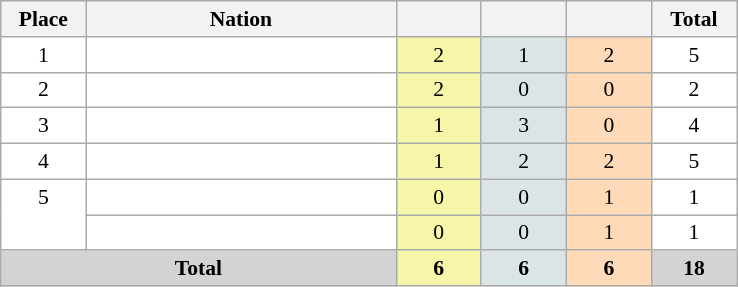<table class=wikitable style="border:1px solid #AAAAAA;font-size:90%">
<tr bgcolor="#EFEFEF">
<th width=50>Place</th>
<th width=200>Nation</th>
<th width=50></th>
<th width=50></th>
<th width=50></th>
<th width=50>Total</th>
</tr>
<tr align="center" valign="top" bgcolor="#FFFFFF">
<td>1</td>
<td align="left"></td>
<td style="background:#F7F6A8;">2</td>
<td style="background:#DCE5E5;">1</td>
<td style="background:#FFDAB9;">2</td>
<td>5</td>
</tr>
<tr align="center" valign="top" bgcolor="#FFFFFF">
<td>2</td>
<td align="left"></td>
<td style="background:#F7F6A8;">2</td>
<td style="background:#DCE5E5;">0</td>
<td style="background:#FFDAB9;">0</td>
<td>2</td>
</tr>
<tr align="center" valign="top" bgcolor="#FFFFFF">
<td>3</td>
<td align="left"></td>
<td style="background:#F7F6A8;">1</td>
<td style="background:#DCE5E5;">3</td>
<td style="background:#FFDAB9;">0</td>
<td>4</td>
</tr>
<tr align="center" valign="top" bgcolor="#FFFFFF">
<td>4</td>
<td align="left"></td>
<td style="background:#F7F6A8;">1</td>
<td style="background:#DCE5E5;">2</td>
<td style="background:#FFDAB9;">2</td>
<td>5</td>
</tr>
<tr align="center" valign="top" bgcolor="#FFFFFF">
<td rowspan="2" valign="center">5</td>
<td align="left"></td>
<td style="background:#F7F6A8;">0</td>
<td style="background:#DCE5E5;">0</td>
<td style="background:#FFDAB9;">1</td>
<td>1</td>
</tr>
<tr align="center" valign="top" bgcolor="#FFFFFF">
<td align="left"></td>
<td style="background:#F7F6A8;">0</td>
<td style="background:#DCE5E5;">0</td>
<td style="background:#FFDAB9;">1</td>
<td>1</td>
</tr>
<tr align="center">
<td colspan="2" bgcolor=D3D3D3><strong>Total</strong></td>
<td style="background:#F7F6A8;"><strong>6</strong></td>
<td style="background:#DCE5E5;"><strong>6</strong></td>
<td style="background:#FFDAB9;"><strong>6</strong></td>
<td bgcolor=D3D3D3><strong>18</strong></td>
</tr>
</table>
